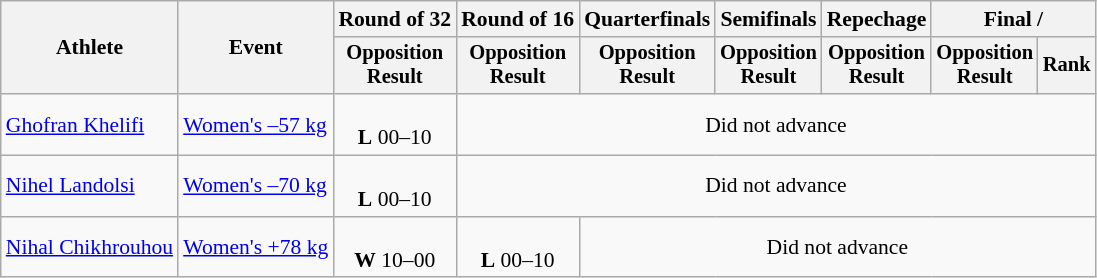<table class="wikitable" style="font-size:90%">
<tr>
<th rowspan="2">Athlete</th>
<th rowspan="2">Event</th>
<th>Round of 32</th>
<th>Round of 16</th>
<th>Quarterfinals</th>
<th>Semifinals</th>
<th>Repechage</th>
<th colspan=2>Final / </th>
</tr>
<tr style="font-size:95%">
<th>Opposition<br>Result</th>
<th>Opposition<br>Result</th>
<th>Opposition<br>Result</th>
<th>Opposition<br>Result</th>
<th>Opposition<br>Result</th>
<th>Opposition<br>Result</th>
<th>Rank</th>
</tr>
<tr align=center>
<td align=left><a href='#'>Ghofran Khelifi</a></td>
<td align=left><a href='#'>Women's –57 kg</a></td>
<td><br><strong>L</strong> 00–10</td>
<td colspan=6>Did not advance</td>
</tr>
<tr align=center>
<td align=left><a href='#'>Nihel Landolsi</a></td>
<td align=left><a href='#'>Women's –70 kg</a></td>
<td><br><strong>L</strong> 00–10</td>
<td colspan=6>Did not advance</td>
</tr>
<tr align=center>
<td align=left><a href='#'>Nihal Chikhrouhou</a></td>
<td align=left><a href='#'>Women's +78 kg</a></td>
<td><br><strong>W</strong> 10–00</td>
<td><br><strong>L</strong> 00–10</td>
<td colspan="5">Did not advance</td>
</tr>
</table>
